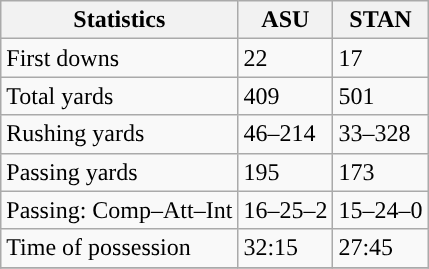<table class="wikitable" style="float: left;">
<tr>
<th>Statistics</th>
<th>ASU</th>
<th>STAN</th>
</tr>
<tr>
<td>First downs</td>
<td>22</td>
<td>17</td>
</tr>
<tr>
<td>Total yards</td>
<td>409</td>
<td>501</td>
</tr>
<tr>
<td>Rushing yards</td>
<td>46–214</td>
<td>33–328</td>
</tr>
<tr>
<td>Passing yards</td>
<td>195</td>
<td>173</td>
</tr>
<tr>
<td>Passing: Comp–Att–Int</td>
<td>16–25–2</td>
<td>15–24–0</td>
</tr>
<tr>
<td>Time of possession</td>
<td>32:15</td>
<td>27:45</td>
</tr>
<tr>
</tr>
</table>
